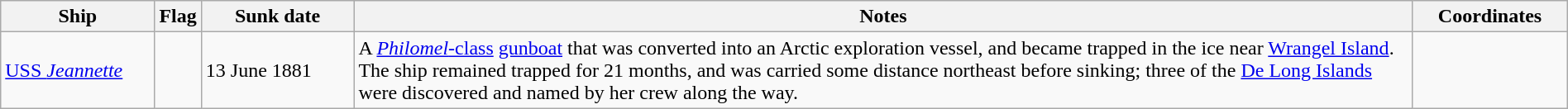<table class="wikitable sortable" style="width:100%" |>
<tr>
<th style="width:10%">Ship</th>
<th>Flag</th>
<th style="width:10%">Sunk date</th>
<th style="width:70%">Notes</th>
<th style="width:10%">Coordinates</th>
</tr>
<tr>
<td><a href='#'>USS <em>Jeannette</em></a></td>
<td></td>
<td>13 June 1881</td>
<td>A <a href='#'><em>Philomel</em>-class</a> <a href='#'>gunboat</a> that was converted into an Arctic exploration vessel, and became trapped in the ice near <a href='#'>Wrangel Island</a>. The ship remained trapped for 21 months, and was carried some distance northeast before sinking; three of the <a href='#'>De Long Islands</a> were discovered and named by her crew along the way.</td>
<td></td>
</tr>
</table>
